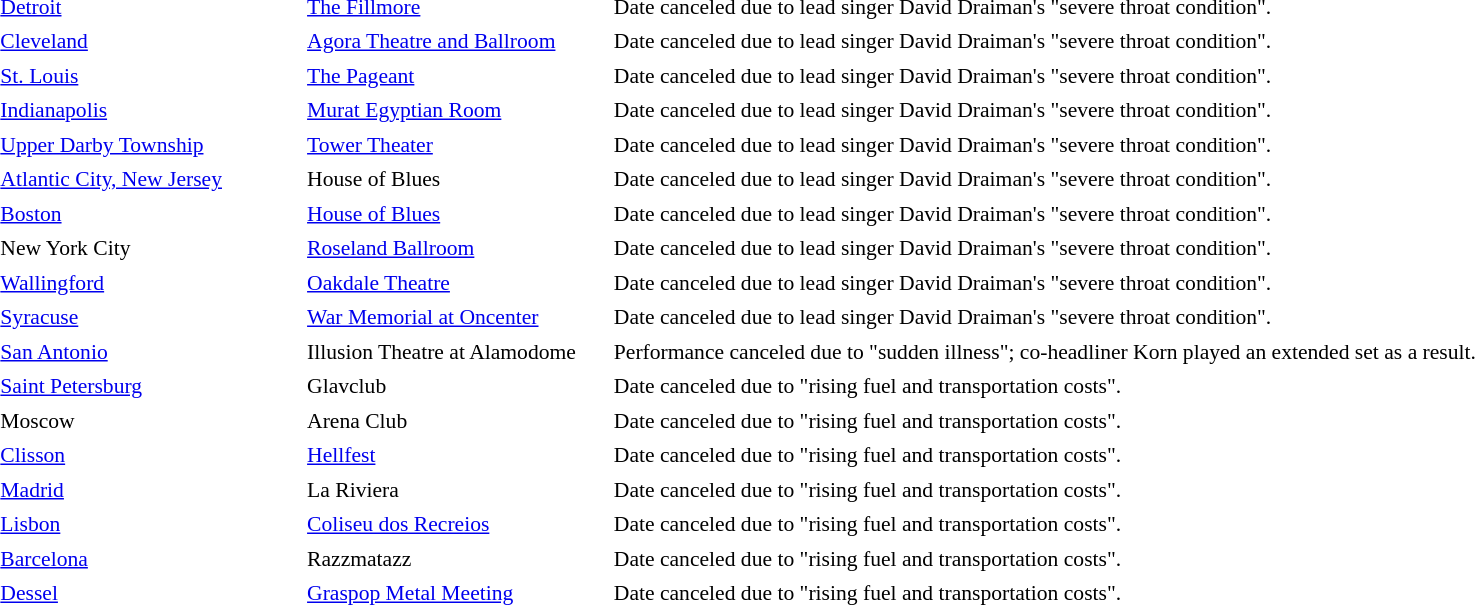<table cellpadding="2" style="border:0 solid darkgrey; font-size:90%">
<tr>
<th style="width:150px;"></th>
<th style="width:200px;"></th>
<th style="width:200px;"></th>
<th style="width:700px;"></th>
</tr>
<tr border="0">
</tr>
<tr>
<td></td>
<td><a href='#'>Detroit</a></td>
<td><a href='#'>The Fillmore</a></td>
<td>Date canceled due to lead singer David Draiman's "severe throat condition".</td>
</tr>
<tr>
<td></td>
<td><a href='#'>Cleveland</a></td>
<td><a href='#'>Agora Theatre and Ballroom</a></td>
<td>Date canceled due to lead singer David Draiman's "severe throat condition".</td>
</tr>
<tr>
<td></td>
<td><a href='#'>St. Louis</a></td>
<td><a href='#'>The Pageant</a></td>
<td>Date canceled due to lead singer David Draiman's "severe throat condition".</td>
</tr>
<tr>
<td></td>
<td><a href='#'>Indianapolis</a></td>
<td><a href='#'>Murat Egyptian Room</a></td>
<td>Date canceled due to lead singer David Draiman's "severe throat condition".</td>
</tr>
<tr>
<td></td>
<td><a href='#'>Upper Darby Township</a></td>
<td><a href='#'>Tower Theater</a></td>
<td>Date canceled due to lead singer David Draiman's "severe throat condition".</td>
</tr>
<tr>
<td></td>
<td><a href='#'>Atlantic City, New Jersey</a></td>
<td>House of Blues</td>
<td>Date canceled due to lead singer David Draiman's "severe throat condition".</td>
</tr>
<tr>
<td></td>
<td><a href='#'>Boston</a></td>
<td><a href='#'>House of Blues</a></td>
<td>Date canceled due to lead singer David Draiman's "severe throat condition".</td>
</tr>
<tr>
<td></td>
<td>New York City</td>
<td><a href='#'>Roseland Ballroom</a></td>
<td>Date canceled due to lead singer David Draiman's "severe throat condition".</td>
</tr>
<tr>
<td></td>
<td><a href='#'>Wallingford</a></td>
<td><a href='#'>Oakdale Theatre</a></td>
<td>Date canceled due to lead singer David Draiman's "severe throat condition".</td>
</tr>
<tr>
<td></td>
<td><a href='#'>Syracuse</a></td>
<td><a href='#'>War Memorial at Oncenter</a></td>
<td>Date canceled due to lead singer David Draiman's "severe throat condition".</td>
</tr>
<tr>
<td></td>
<td><a href='#'>San Antonio</a></td>
<td>Illusion Theatre at Alamodome</td>
<td>Performance canceled due to "sudden illness"; co-headliner Korn played an extended set as a result.</td>
</tr>
<tr>
<td></td>
<td><a href='#'>Saint Petersburg</a></td>
<td>Glavclub</td>
<td>Date canceled due to "rising fuel and transportation costs".</td>
</tr>
<tr>
<td></td>
<td>Moscow</td>
<td>Arena Club</td>
<td>Date canceled due to "rising fuel and transportation costs".</td>
</tr>
<tr>
<td></td>
<td><a href='#'>Clisson</a></td>
<td><a href='#'>Hellfest</a></td>
<td>Date canceled due to "rising fuel and transportation costs".</td>
</tr>
<tr>
<td></td>
<td><a href='#'>Madrid</a></td>
<td>La Riviera</td>
<td>Date canceled due to "rising fuel and transportation costs".</td>
</tr>
<tr>
<td></td>
<td><a href='#'>Lisbon</a></td>
<td><a href='#'>Coliseu dos Recreios</a></td>
<td>Date canceled due to "rising fuel and transportation costs".</td>
</tr>
<tr>
<td></td>
<td><a href='#'>Barcelona</a></td>
<td>Razzmatazz</td>
<td>Date canceled due to "rising fuel and transportation costs".</td>
</tr>
<tr>
<td></td>
<td><a href='#'>Dessel</a></td>
<td><a href='#'>Graspop Metal Meeting</a></td>
<td>Date canceled due to "rising fuel and transportation costs".</td>
</tr>
</table>
